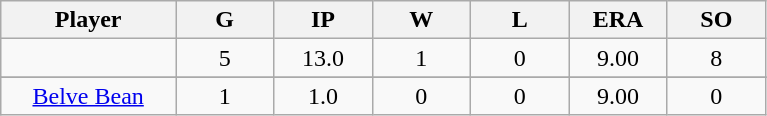<table class="wikitable sortable">
<tr>
<th bgcolor="#DDDDFF" width="16%">Player</th>
<th bgcolor="#DDDDFF" width="9%">G</th>
<th bgcolor="#DDDDFF" width="9%">IP</th>
<th bgcolor="#DDDDFF" width="9%">W</th>
<th bgcolor="#DDDDFF" width="9%">L</th>
<th bgcolor="#DDDDFF" width="9%">ERA</th>
<th bgcolor="#DDDDFF" width="9%">SO</th>
</tr>
<tr align="center">
<td></td>
<td>5</td>
<td>13.0</td>
<td>1</td>
<td>0</td>
<td>9.00</td>
<td>8</td>
</tr>
<tr>
</tr>
<tr align="center">
<td><a href='#'>Belve Bean</a></td>
<td>1</td>
<td>1.0</td>
<td>0</td>
<td>0</td>
<td>9.00</td>
<td>0</td>
</tr>
</table>
